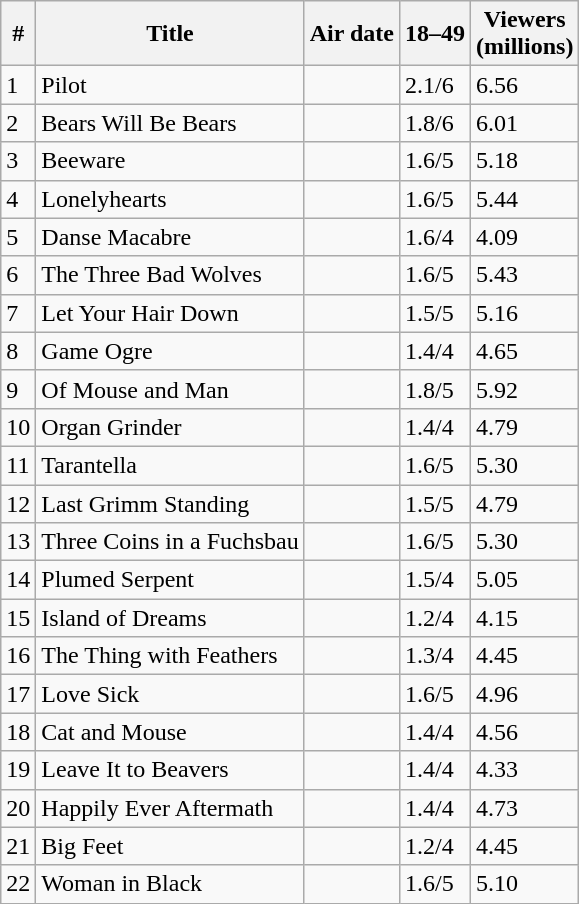<table class="wikitable sortable">
<tr>
<th>#</th>
<th>Title</th>
<th>Air date</th>
<th>18–49</th>
<th>Viewers<br>(millions)</th>
</tr>
<tr>
<td>1</td>
<td>Pilot</td>
<td></td>
<td>2.1/6</td>
<td>6.56</td>
</tr>
<tr>
<td>2</td>
<td>Bears Will Be Bears</td>
<td></td>
<td>1.8/6</td>
<td>6.01</td>
</tr>
<tr>
<td>3</td>
<td>Beeware</td>
<td></td>
<td>1.6/5</td>
<td>5.18</td>
</tr>
<tr>
<td>4</td>
<td>Lonelyhearts</td>
<td></td>
<td>1.6/5</td>
<td>5.44</td>
</tr>
<tr>
<td>5</td>
<td>Danse Macabre</td>
<td></td>
<td>1.6/4</td>
<td>4.09</td>
</tr>
<tr>
<td>6</td>
<td>The Three Bad Wolves</td>
<td></td>
<td>1.6/5</td>
<td>5.43</td>
</tr>
<tr>
<td>7</td>
<td>Let Your Hair Down</td>
<td></td>
<td>1.5/5</td>
<td>5.16</td>
</tr>
<tr>
<td>8</td>
<td>Game Ogre</td>
<td></td>
<td>1.4/4</td>
<td>4.65</td>
</tr>
<tr>
<td>9</td>
<td>Of Mouse and Man</td>
<td></td>
<td>1.8/5</td>
<td>5.92</td>
</tr>
<tr>
<td>10</td>
<td>Organ Grinder</td>
<td></td>
<td>1.4/4</td>
<td>4.79</td>
</tr>
<tr>
<td>11</td>
<td>Tarantella</td>
<td></td>
<td>1.6/5</td>
<td>5.30</td>
</tr>
<tr>
<td>12</td>
<td>Last Grimm Standing</td>
<td></td>
<td>1.5/5</td>
<td>4.79</td>
</tr>
<tr>
<td>13</td>
<td>Three Coins in a Fuchsbau</td>
<td></td>
<td>1.6/5</td>
<td>5.30</td>
</tr>
<tr>
<td>14</td>
<td>Plumed Serpent</td>
<td></td>
<td>1.5/4</td>
<td>5.05</td>
</tr>
<tr>
<td>15</td>
<td>Island of Dreams</td>
<td></td>
<td>1.2/4</td>
<td>4.15</td>
</tr>
<tr>
<td>16</td>
<td>The Thing with Feathers</td>
<td></td>
<td>1.3/4</td>
<td>4.45</td>
</tr>
<tr>
<td>17</td>
<td>Love Sick</td>
<td></td>
<td>1.6/5</td>
<td>4.96</td>
</tr>
<tr>
<td>18</td>
<td>Cat and Mouse</td>
<td></td>
<td>1.4/4</td>
<td>4.56</td>
</tr>
<tr>
<td>19</td>
<td>Leave It to Beavers</td>
<td></td>
<td>1.4/4</td>
<td>4.33</td>
</tr>
<tr>
<td>20</td>
<td>Happily Ever Aftermath</td>
<td></td>
<td>1.4/4</td>
<td>4.73</td>
</tr>
<tr>
<td>21</td>
<td>Big Feet</td>
<td></td>
<td>1.2/4</td>
<td>4.45</td>
</tr>
<tr>
<td>22</td>
<td>Woman in Black</td>
<td></td>
<td>1.6/5</td>
<td>5.10</td>
</tr>
</table>
